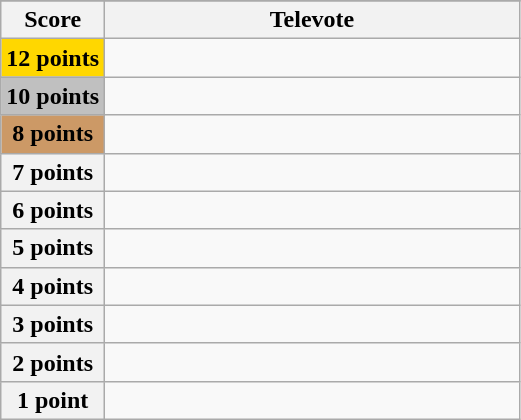<table class="wikitable">
<tr>
</tr>
<tr>
<th scope="col" width="20%">Score</th>
<th scope="col" width="80%">Televote</th>
</tr>
<tr>
<th scope="row" style="Background:gold">12 points</th>
<td></td>
</tr>
<tr>
<th scope="row" style="background:silver">10 points</th>
<td></td>
</tr>
<tr>
<th scope="row" style="background:#CC9966">8 points</th>
<td></td>
</tr>
<tr>
<th scope="row">7 points</th>
<td></td>
</tr>
<tr>
<th scope="row">6 points</th>
<td></td>
</tr>
<tr>
<th scope="row">5 points</th>
<td></td>
</tr>
<tr>
<th scope="row">4 points</th>
<td></td>
</tr>
<tr>
<th scope="row">3 points</th>
<td></td>
</tr>
<tr>
<th scope="row">2 points</th>
<td></td>
</tr>
<tr>
<th scope="row">1 point</th>
<td></td>
</tr>
</table>
